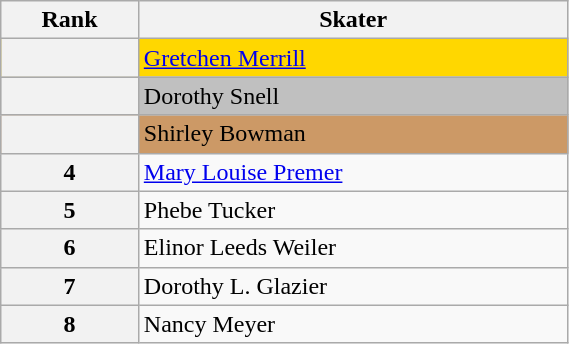<table class="wikitable unsortable" style="text-align:left; width:30%">
<tr>
<th scope="col">Rank</th>
<th scope="col">Skater</th>
</tr>
<tr bgcolor="gold">
<th scope="row"></th>
<td><a href='#'>Gretchen Merrill</a></td>
</tr>
<tr bgcolor="silver">
<th scope="row"></th>
<td>Dorothy Snell</td>
</tr>
<tr bgcolor="cc9966">
<th scope="row"></th>
<td>Shirley Bowman</td>
</tr>
<tr>
<th scope="row">4</th>
<td><a href='#'>Mary Louise Premer</a></td>
</tr>
<tr>
<th scope="row">5</th>
<td>Phebe Tucker</td>
</tr>
<tr>
<th scope="row">6</th>
<td>Elinor Leeds Weiler</td>
</tr>
<tr>
<th scope="row">7</th>
<td>Dorothy L. Glazier</td>
</tr>
<tr>
<th scope="row">8</th>
<td>Nancy Meyer</td>
</tr>
</table>
